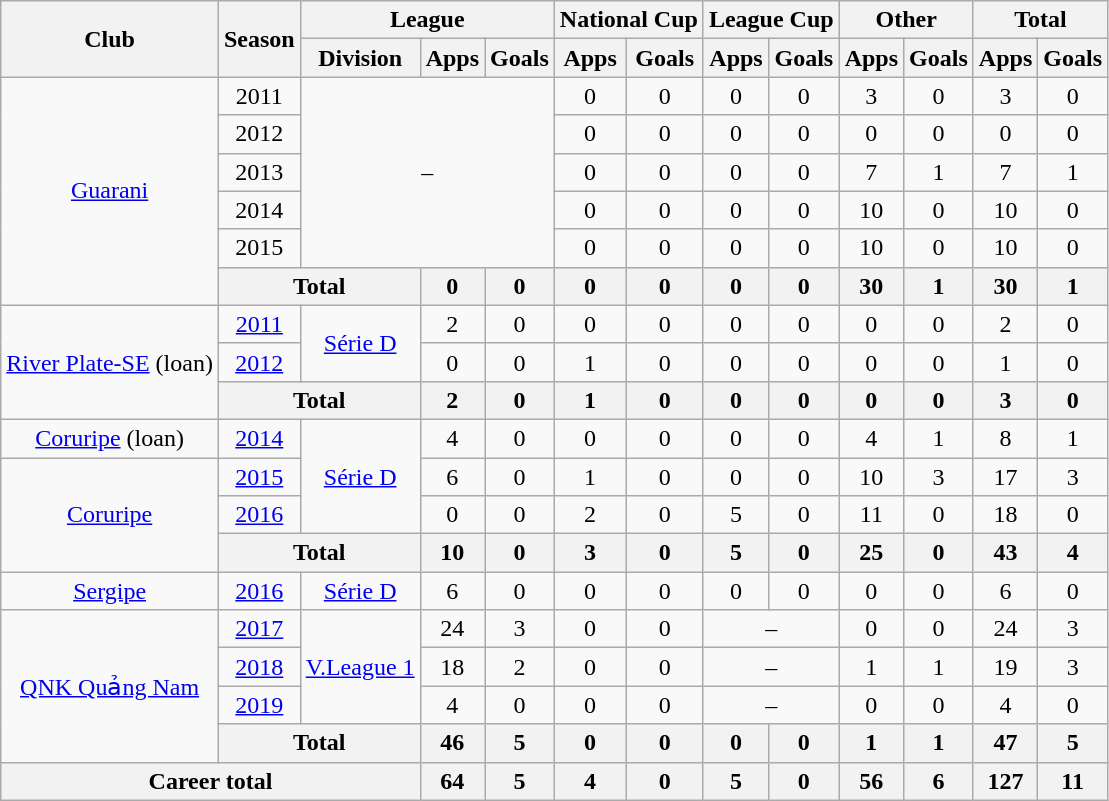<table class="wikitable" style="text-align: center">
<tr>
<th rowspan="2">Club</th>
<th rowspan="2">Season</th>
<th colspan="3">League</th>
<th colspan="2">National Cup</th>
<th colspan="2">League Cup</th>
<th colspan="2">Other</th>
<th colspan="2">Total</th>
</tr>
<tr>
<th>Division</th>
<th>Apps</th>
<th>Goals</th>
<th>Apps</th>
<th>Goals</th>
<th>Apps</th>
<th>Goals</th>
<th>Apps</th>
<th>Goals</th>
<th>Apps</th>
<th>Goals</th>
</tr>
<tr>
<td rowspan="6"><a href='#'>Guarani</a></td>
<td>2011</td>
<td rowspan="5" colspan="3">–</td>
<td>0</td>
<td>0</td>
<td>0</td>
<td>0</td>
<td>3</td>
<td>0</td>
<td>3</td>
<td>0</td>
</tr>
<tr>
<td>2012</td>
<td>0</td>
<td>0</td>
<td>0</td>
<td>0</td>
<td>0</td>
<td>0</td>
<td>0</td>
<td>0</td>
</tr>
<tr>
<td>2013</td>
<td>0</td>
<td>0</td>
<td>0</td>
<td>0</td>
<td>7</td>
<td>1</td>
<td>7</td>
<td>1</td>
</tr>
<tr>
<td>2014</td>
<td>0</td>
<td>0</td>
<td>0</td>
<td>0</td>
<td>10</td>
<td>0</td>
<td>10</td>
<td>0</td>
</tr>
<tr>
<td>2015</td>
<td>0</td>
<td>0</td>
<td>0</td>
<td>0</td>
<td>10</td>
<td>0</td>
<td>10</td>
<td>0</td>
</tr>
<tr>
<th colspan="2"><strong>Total</strong></th>
<th>0</th>
<th>0</th>
<th>0</th>
<th>0</th>
<th>0</th>
<th>0</th>
<th>30</th>
<th>1</th>
<th>30</th>
<th>1</th>
</tr>
<tr>
<td rowspan="3"><a href='#'>River Plate-SE</a> (loan)</td>
<td><a href='#'>2011</a></td>
<td rowspan="2"><a href='#'>Série D</a></td>
<td>2</td>
<td>0</td>
<td>0</td>
<td>0</td>
<td>0</td>
<td>0</td>
<td>0</td>
<td>0</td>
<td>2</td>
<td>0</td>
</tr>
<tr>
<td><a href='#'>2012</a></td>
<td>0</td>
<td>0</td>
<td>1</td>
<td>0</td>
<td>0</td>
<td>0</td>
<td>0</td>
<td>0</td>
<td>1</td>
<td>0</td>
</tr>
<tr>
<th colspan="2"><strong>Total</strong></th>
<th>2</th>
<th>0</th>
<th>1</th>
<th>0</th>
<th>0</th>
<th>0</th>
<th>0</th>
<th>0</th>
<th>3</th>
<th>0</th>
</tr>
<tr>
<td><a href='#'>Coruripe</a> (loan)</td>
<td><a href='#'>2014</a></td>
<td rowspan="3"><a href='#'>Série D</a></td>
<td>4</td>
<td>0</td>
<td>0</td>
<td>0</td>
<td>0</td>
<td>0</td>
<td>4</td>
<td>1</td>
<td>8</td>
<td>1</td>
</tr>
<tr>
<td rowspan="3"><a href='#'>Coruripe</a></td>
<td><a href='#'>2015</a></td>
<td>6</td>
<td>0</td>
<td>1</td>
<td>0</td>
<td>0</td>
<td>0</td>
<td>10</td>
<td>3</td>
<td>17</td>
<td>3</td>
</tr>
<tr>
<td><a href='#'>2016</a></td>
<td>0</td>
<td>0</td>
<td>2</td>
<td>0</td>
<td>5</td>
<td>0</td>
<td>11</td>
<td>0</td>
<td>18</td>
<td>0</td>
</tr>
<tr>
<th colspan="2"><strong>Total</strong></th>
<th>10</th>
<th>0</th>
<th>3</th>
<th>0</th>
<th>5</th>
<th>0</th>
<th>25</th>
<th>0</th>
<th>43</th>
<th>4</th>
</tr>
<tr>
<td><a href='#'>Sergipe</a></td>
<td><a href='#'>2016</a></td>
<td><a href='#'>Série D</a></td>
<td>6</td>
<td>0</td>
<td>0</td>
<td>0</td>
<td>0</td>
<td>0</td>
<td>0</td>
<td>0</td>
<td>6</td>
<td>0</td>
</tr>
<tr>
<td rowspan="4"><a href='#'>QNK Quảng Nam</a></td>
<td><a href='#'>2017</a></td>
<td rowspan="3"><a href='#'>V.League 1</a></td>
<td>24</td>
<td>3</td>
<td>0</td>
<td>0</td>
<td colspan="2">–</td>
<td>0</td>
<td>0</td>
<td>24</td>
<td>3</td>
</tr>
<tr>
<td><a href='#'>2018</a></td>
<td>18</td>
<td>2</td>
<td>0</td>
<td>0</td>
<td colspan="2">–</td>
<td>1</td>
<td>1</td>
<td>19</td>
<td>3</td>
</tr>
<tr>
<td><a href='#'>2019</a></td>
<td>4</td>
<td>0</td>
<td>0</td>
<td>0</td>
<td colspan="2">–</td>
<td>0</td>
<td>0</td>
<td>4</td>
<td>0</td>
</tr>
<tr>
<th colspan="2"><strong>Total</strong></th>
<th>46</th>
<th>5</th>
<th>0</th>
<th>0</th>
<th>0</th>
<th>0</th>
<th>1</th>
<th>1</th>
<th>47</th>
<th>5</th>
</tr>
<tr>
<th colspan="3"><strong>Career total</strong></th>
<th>64</th>
<th>5</th>
<th>4</th>
<th>0</th>
<th>5</th>
<th>0</th>
<th>56</th>
<th>6</th>
<th>127</th>
<th>11</th>
</tr>
</table>
